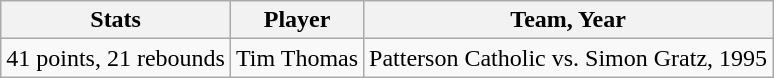<table class="wikitable">
<tr>
<th>Stats</th>
<th>Player</th>
<th>Team, Year</th>
</tr>
<tr>
<td>41 points, 21 rebounds</td>
<td>Tim Thomas</td>
<td>Patterson Catholic vs. Simon Gratz, 1995</td>
</tr>
</table>
